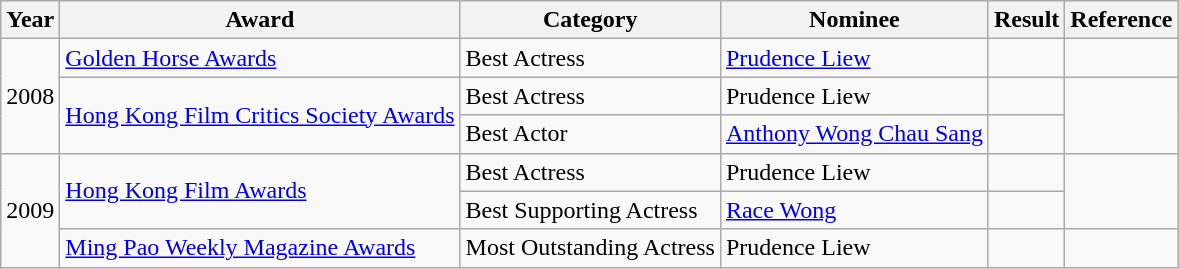<table class="wikitable">
<tr>
<th>Year</th>
<th>Award</th>
<th>Category</th>
<th>Nominee</th>
<th>Result</th>
<th>Reference</th>
</tr>
<tr>
<td rowspan="3">2008</td>
<td><a href='#'>Golden Horse Awards</a></td>
<td>Best Actress</td>
<td><a href='#'>Prudence Liew</a></td>
<td></td>
<td></td>
</tr>
<tr>
<td rowspan="2"><a href='#'>Hong Kong Film Critics Society Awards</a></td>
<td>Best Actress</td>
<td>Prudence Liew</td>
<td></td>
<td rowspan="2"></td>
</tr>
<tr>
<td>Best Actor</td>
<td><a href='#'>Anthony Wong Chau Sang</a></td>
<td></td>
</tr>
<tr>
<td rowspan="3">2009</td>
<td rowspan="2"><a href='#'>Hong Kong Film Awards</a></td>
<td>Best Actress</td>
<td>Prudence Liew</td>
<td></td>
<td rowspan="2"></td>
</tr>
<tr>
<td>Best Supporting Actress</td>
<td><a href='#'>Race Wong</a></td>
<td></td>
</tr>
<tr>
<td><a href='#'>Ming Pao Weekly Magazine Awards</a></td>
<td>Most Outstanding Actress</td>
<td>Prudence Liew</td>
<td></td>
<td rowspan="2"></td>
</tr>
</table>
